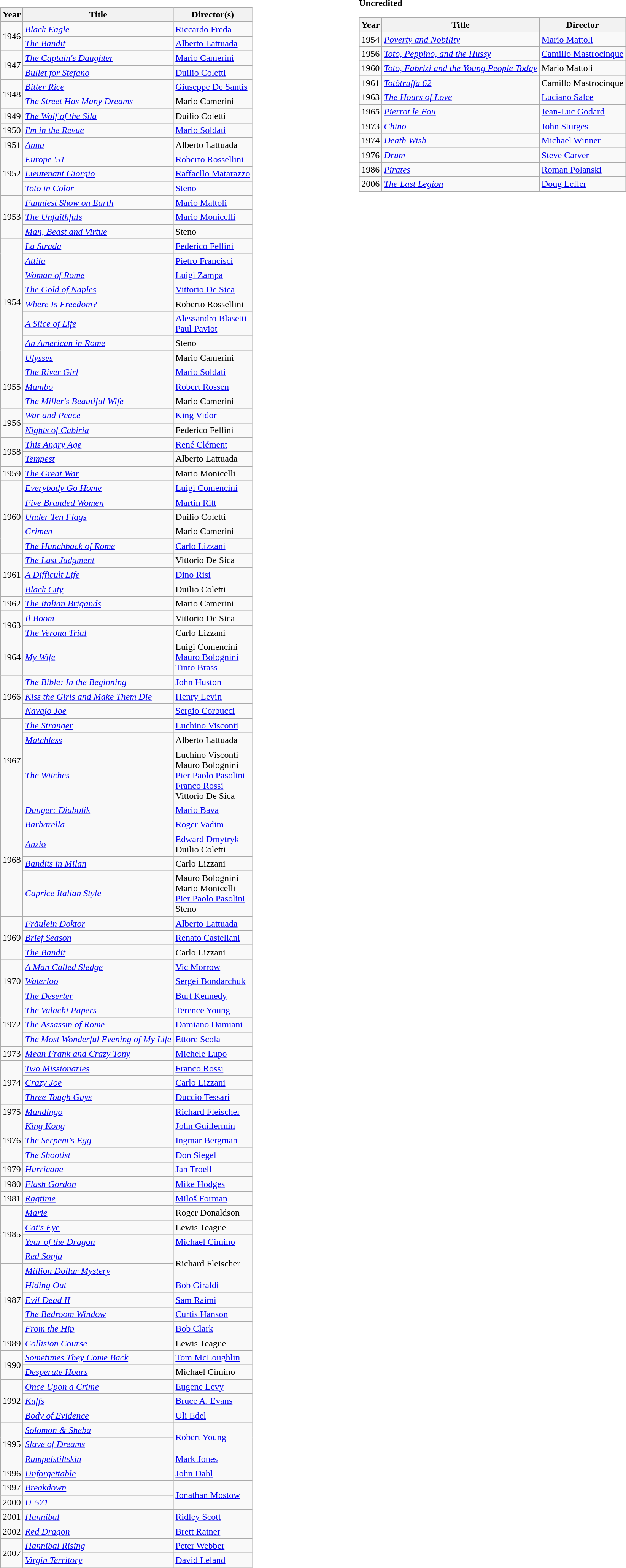<table style="width:100%;">
<tr style="vertical-align:top;">
<td width="50%"><br><table class="wikitable">
<tr>
<th>Year</th>
<th>Title</th>
<th>Director(s)</th>
</tr>
<tr>
<td rowspan="2">1946</td>
<td><em><a href='#'>Black Eagle</a></em></td>
<td><a href='#'>Riccardo Freda</a></td>
</tr>
<tr>
<td><em><a href='#'>The Bandit</a></em></td>
<td><a href='#'>Alberto Lattuada</a></td>
</tr>
<tr>
<td rowspan="2">1947</td>
<td><em><a href='#'>The Captain's Daughter</a></em></td>
<td><a href='#'>Mario Camerini</a></td>
</tr>
<tr>
<td><em><a href='#'>Bullet for Stefano</a></em></td>
<td><a href='#'>Duilio Coletti</a></td>
</tr>
<tr>
<td rowspan="2">1948</td>
<td><em><a href='#'>Bitter Rice</a></em></td>
<td><a href='#'>Giuseppe De Santis</a></td>
</tr>
<tr>
<td><em><a href='#'>The Street Has Many Dreams</a></em></td>
<td>Mario Camerini</td>
</tr>
<tr>
<td>1949</td>
<td><em><a href='#'>The Wolf of the Sila</a></em></td>
<td>Duilio Coletti</td>
</tr>
<tr>
<td>1950</td>
<td><em><a href='#'>I'm in the Revue</a></em></td>
<td><a href='#'>Mario Soldati</a></td>
</tr>
<tr>
<td>1951</td>
<td><em><a href='#'>Anna</a></em></td>
<td>Alberto Lattuada</td>
</tr>
<tr>
<td rowspan="3">1952</td>
<td><em><a href='#'>Europe '51</a></em></td>
<td><a href='#'>Roberto Rossellini</a></td>
</tr>
<tr>
<td><em><a href='#'>Lieutenant Giorgio</a></em></td>
<td><a href='#'>Raffaello Matarazzo</a></td>
</tr>
<tr>
<td><em><a href='#'>Toto in Color</a></em></td>
<td><a href='#'>Steno</a></td>
</tr>
<tr>
<td rowspan="3">1953</td>
<td><em><a href='#'>Funniest Show on Earth</a></em></td>
<td><a href='#'>Mario Mattoli</a></td>
</tr>
<tr>
<td><em><a href='#'>The Unfaithfuls</a></em></td>
<td><a href='#'>Mario Monicelli</a></td>
</tr>
<tr>
<td><em><a href='#'>Man, Beast and Virtue</a></em></td>
<td>Steno</td>
</tr>
<tr>
<td rowspan="8">1954</td>
<td><em><a href='#'>La Strada</a></em></td>
<td><a href='#'>Federico Fellini</a></td>
</tr>
<tr>
<td><em><a href='#'>Attila</a></em></td>
<td><a href='#'>Pietro Francisci</a></td>
</tr>
<tr>
<td><em><a href='#'>Woman of Rome</a></em></td>
<td><a href='#'>Luigi Zampa</a></td>
</tr>
<tr>
<td><em><a href='#'>The Gold of Naples</a></em></td>
<td><a href='#'>Vittorio De Sica</a></td>
</tr>
<tr>
<td><em><a href='#'>Where Is Freedom?</a></em></td>
<td>Roberto Rossellini</td>
</tr>
<tr>
<td><em><a href='#'>A Slice of Life</a></em></td>
<td><a href='#'>Alessandro Blasetti</a><br><a href='#'>Paul Paviot</a></td>
</tr>
<tr>
<td><em><a href='#'>An American in Rome</a></em></td>
<td>Steno</td>
</tr>
<tr>
<td><em><a href='#'>Ulysses</a></em></td>
<td>Mario Camerini</td>
</tr>
<tr>
<td rowspan="3">1955</td>
<td><em><a href='#'>The River Girl</a></em></td>
<td><a href='#'>Mario Soldati</a></td>
</tr>
<tr>
<td><em><a href='#'>Mambo</a></em></td>
<td><a href='#'>Robert Rossen</a></td>
</tr>
<tr>
<td><em><a href='#'>The Miller's Beautiful Wife</a></em></td>
<td>Mario Camerini</td>
</tr>
<tr>
<td rowspan="2">1956</td>
<td><em><a href='#'>War and Peace</a></em></td>
<td><a href='#'>King Vidor</a></td>
</tr>
<tr>
<td><em><a href='#'>Nights of Cabiria</a></em></td>
<td>Federico Fellini</td>
</tr>
<tr>
<td rowspan="2">1958</td>
<td><em><a href='#'>This Angry Age</a></em></td>
<td><a href='#'>René Clément</a></td>
</tr>
<tr>
<td><em><a href='#'>Tempest</a></em></td>
<td>Alberto Lattuada</td>
</tr>
<tr>
<td>1959</td>
<td><em><a href='#'>The Great War</a></em></td>
<td>Mario Monicelli</td>
</tr>
<tr>
<td rowspan="5">1960</td>
<td><em><a href='#'>Everybody Go Home</a></em></td>
<td><a href='#'>Luigi Comencini</a></td>
</tr>
<tr>
<td><em><a href='#'>Five Branded Women</a></em></td>
<td><a href='#'>Martin Ritt</a></td>
</tr>
<tr>
<td><em><a href='#'>Under Ten Flags</a></em></td>
<td>Duilio Coletti</td>
</tr>
<tr>
<td><em><a href='#'>Crimen</a></em></td>
<td>Mario Camerini</td>
</tr>
<tr>
<td><em><a href='#'>The Hunchback of Rome</a></em></td>
<td><a href='#'>Carlo Lizzani</a></td>
</tr>
<tr>
<td rowspan="3">1961</td>
<td><em><a href='#'>The Last Judgment</a></em></td>
<td>Vittorio De Sica</td>
</tr>
<tr>
<td><em><a href='#'>A Difficult Life</a></em></td>
<td><a href='#'>Dino Risi</a></td>
</tr>
<tr>
<td><em><a href='#'>Black City</a></em></td>
<td>Duilio Coletti</td>
</tr>
<tr>
<td>1962</td>
<td><em><a href='#'>The Italian Brigands</a></em></td>
<td>Mario Camerini</td>
</tr>
<tr>
<td rowspan="2">1963</td>
<td><em><a href='#'>Il Boom</a></em></td>
<td>Vittorio De Sica</td>
</tr>
<tr>
<td><em><a href='#'>The Verona Trial</a></em></td>
<td>Carlo Lizzani</td>
</tr>
<tr>
<td>1964</td>
<td><em><a href='#'>My Wife</a></em></td>
<td>Luigi Comencini<br><a href='#'>Mauro Bolognini</a><br><a href='#'>Tinto Brass</a></td>
</tr>
<tr>
<td rowspan="3">1966</td>
<td><em><a href='#'>The Bible: In the Beginning</a></em></td>
<td><a href='#'>John Huston</a></td>
</tr>
<tr>
<td><em><a href='#'>Kiss the Girls and Make Them Die</a></em></td>
<td><a href='#'>Henry Levin</a></td>
</tr>
<tr>
<td><em><a href='#'>Navajo Joe</a></em></td>
<td><a href='#'>Sergio Corbucci</a></td>
</tr>
<tr>
<td rowspan="3">1967</td>
<td><em><a href='#'>The Stranger</a></em></td>
<td><a href='#'>Luchino Visconti</a></td>
</tr>
<tr>
<td><em><a href='#'>Matchless</a></em></td>
<td>Alberto Lattuada</td>
</tr>
<tr>
<td><em><a href='#'>The Witches</a></em></td>
<td>Luchino Visconti<br>Mauro Bolognini<br><a href='#'>Pier Paolo Pasolini</a><br><a href='#'>Franco Rossi</a><br>Vittorio De Sica</td>
</tr>
<tr>
<td rowspan="5">1968</td>
<td><em><a href='#'>Danger: Diabolik</a></em></td>
<td><a href='#'>Mario Bava</a></td>
</tr>
<tr>
<td><em><a href='#'>Barbarella</a></em></td>
<td><a href='#'>Roger Vadim</a></td>
</tr>
<tr>
<td><em><a href='#'>Anzio</a></em></td>
<td><a href='#'>Edward Dmytryk</a><br>Duilio Coletti</td>
</tr>
<tr>
<td><em><a href='#'>Bandits in Milan</a></em></td>
<td>Carlo Lizzani</td>
</tr>
<tr>
<td><em><a href='#'>Caprice Italian Style</a></em></td>
<td>Mauro Bolognini<br>Mario Monicelli<br><a href='#'>Pier Paolo Pasolini</a><br>Steno</td>
</tr>
<tr>
<td rowspan="3">1969</td>
<td><em><a href='#'>Fräulein Doktor</a></em></td>
<td><a href='#'>Alberto Lattuada</a></td>
</tr>
<tr>
<td><em><a href='#'>Brief Season</a></em></td>
<td><a href='#'>Renato Castellani</a></td>
</tr>
<tr>
<td><em><a href='#'>The Bandit</a></em></td>
<td>Carlo Lizzani</td>
</tr>
<tr>
<td rowspan="3">1970</td>
<td><em><a href='#'>A Man Called Sledge</a></em></td>
<td><a href='#'>Vic Morrow</a></td>
</tr>
<tr>
<td><em><a href='#'>Waterloo</a></em></td>
<td><a href='#'>Sergei Bondarchuk</a></td>
</tr>
<tr>
<td><em><a href='#'>The Deserter</a></em></td>
<td><a href='#'>Burt Kennedy</a></td>
</tr>
<tr>
<td rowspan="3">1972</td>
<td><em><a href='#'>The Valachi Papers</a></em></td>
<td><a href='#'>Terence Young</a></td>
</tr>
<tr>
<td><em><a href='#'>The Assassin of Rome</a></em></td>
<td><a href='#'>Damiano Damiani</a></td>
</tr>
<tr>
<td><em><a href='#'>The Most Wonderful Evening of My Life</a></em></td>
<td><a href='#'>Ettore Scola</a></td>
</tr>
<tr>
<td>1973</td>
<td><em><a href='#'>Mean Frank and Crazy Tony</a></em></td>
<td><a href='#'>Michele Lupo</a></td>
</tr>
<tr>
<td rowspan="3">1974</td>
<td><em><a href='#'>Two Missionaries</a></em></td>
<td><a href='#'>Franco Rossi</a></td>
</tr>
<tr>
<td><em><a href='#'>Crazy Joe</a></em></td>
<td><a href='#'>Carlo Lizzani</a></td>
</tr>
<tr>
<td><em><a href='#'>Three Tough Guys</a></em></td>
<td><a href='#'>Duccio Tessari</a></td>
</tr>
<tr>
<td>1975</td>
<td><em><a href='#'>Mandingo</a></em></td>
<td><a href='#'>Richard Fleischer</a></td>
</tr>
<tr>
<td rowspan=3>1976</td>
<td><em><a href='#'>King Kong</a></em></td>
<td><a href='#'>John Guillermin</a></td>
</tr>
<tr>
<td><em><a href='#'>The Serpent's Egg</a></em></td>
<td><a href='#'>Ingmar Bergman</a></td>
</tr>
<tr>
<td><em><a href='#'>The Shootist</a></em></td>
<td><a href='#'>Don Siegel</a></td>
</tr>
<tr>
<td>1979</td>
<td><em><a href='#'>Hurricane</a></em></td>
<td><a href='#'>Jan Troell</a></td>
</tr>
<tr>
<td>1980</td>
<td><em><a href='#'>Flash Gordon</a></em></td>
<td><a href='#'>Mike Hodges</a></td>
</tr>
<tr>
<td>1981</td>
<td><em><a href='#'>Ragtime</a></em></td>
<td><a href='#'>Miloš Forman</a></td>
</tr>
<tr>
<td rowspan="4">1985</td>
<td><em><a href='#'>Marie</a></em></td>
<td>Roger Donaldson</td>
</tr>
<tr>
<td><em><a href='#'>Cat's Eye</a></em></td>
<td>Lewis Teague</td>
</tr>
<tr>
<td><em><a href='#'>Year of the Dragon</a></em></td>
<td><a href='#'>Michael Cimino</a></td>
</tr>
<tr>
<td><em><a href='#'>Red Sonja</a></em></td>
<td rowspan=2>Richard Fleischer</td>
</tr>
<tr>
<td rowspan="5">1987</td>
<td><em><a href='#'>Million Dollar Mystery</a></em></td>
</tr>
<tr>
<td><em><a href='#'>Hiding Out</a></em></td>
<td><a href='#'>Bob Giraldi</a></td>
</tr>
<tr>
<td><em><a href='#'>Evil Dead II</a></em></td>
<td><a href='#'>Sam Raimi</a></td>
</tr>
<tr>
<td><em><a href='#'>The Bedroom Window</a></em></td>
<td><a href='#'>Curtis Hanson</a></td>
</tr>
<tr>
<td><em><a href='#'>From the Hip</a></em></td>
<td><a href='#'>Bob Clark</a></td>
</tr>
<tr>
<td>1989</td>
<td><em><a href='#'>Collision Course</a></em></td>
<td>Lewis Teague</td>
</tr>
<tr>
<td rowspan="2">1990</td>
<td><em><a href='#'>Sometimes They Come Back</a></em></td>
<td><a href='#'>Tom McLoughlin</a></td>
</tr>
<tr>
<td><em><a href='#'>Desperate Hours</a></em></td>
<td>Michael Cimino</td>
</tr>
<tr>
<td rowspan="3">1992</td>
<td><em><a href='#'>Once Upon a Crime</a></em></td>
<td><a href='#'>Eugene Levy</a></td>
</tr>
<tr>
<td><em><a href='#'>Kuffs</a></em></td>
<td><a href='#'>Bruce A. Evans</a></td>
</tr>
<tr>
<td><em><a href='#'>Body of Evidence</a></em></td>
<td><a href='#'>Uli Edel</a></td>
</tr>
<tr>
<td rowspan="3">1995</td>
<td><em><a href='#'>Solomon & Sheba</a></em></td>
<td rowspan=2><a href='#'>Robert Young</a></td>
</tr>
<tr>
<td><em><a href='#'>Slave of Dreams</a></em></td>
</tr>
<tr>
<td><em><a href='#'>Rumpelstiltskin</a></em></td>
<td><a href='#'>Mark Jones</a></td>
</tr>
<tr>
<td>1996</td>
<td><em><a href='#'>Unforgettable</a></em></td>
<td><a href='#'>John Dahl</a></td>
</tr>
<tr>
<td>1997</td>
<td><em><a href='#'>Breakdown</a></em></td>
<td rowspan=2><a href='#'>Jonathan Mostow</a></td>
</tr>
<tr>
<td>2000</td>
<td><em><a href='#'>U-571</a></em></td>
</tr>
<tr>
<td>2001</td>
<td><em><a href='#'>Hannibal</a></em></td>
<td><a href='#'>Ridley Scott</a></td>
</tr>
<tr>
<td>2002</td>
<td><em><a href='#'>Red Dragon</a></em></td>
<td><a href='#'>Brett Ratner</a></td>
</tr>
<tr>
<td rowspan="2">2007</td>
<td><em><a href='#'>Hannibal Rising</a></em></td>
<td><a href='#'>Peter Webber</a></td>
</tr>
<tr>
<td><em><a href='#'>Virgin Territory</a></em></td>
<td><a href='#'>David Leland</a></td>
</tr>
</table>
</td>
<td width="50%"><br><strong>Uncredited</strong><table class="wikitable">
<tr>
<th>Year</th>
<th>Title</th>
<th>Director</th>
</tr>
<tr>
<td>1954</td>
<td><em><a href='#'>Poverty and Nobility</a></em></td>
<td><a href='#'>Mario Mattoli</a></td>
</tr>
<tr>
<td>1956</td>
<td><em><a href='#'>Toto, Peppino, and the Hussy</a></em></td>
<td><a href='#'>Camillo Mastrocinque</a></td>
</tr>
<tr>
<td>1960</td>
<td><em><a href='#'>Toto, Fabrizi and the Young People Today</a></em></td>
<td>Mario Mattoli</td>
</tr>
<tr>
<td>1961</td>
<td><em><a href='#'>Totòtruffa 62</a></em></td>
<td>Camillo Mastrocinque</td>
</tr>
<tr>
<td>1963</td>
<td><em><a href='#'>The Hours of Love</a></em></td>
<td><a href='#'>Luciano Salce</a></td>
</tr>
<tr>
<td>1965</td>
<td><em><a href='#'>Pierrot le Fou</a></em></td>
<td><a href='#'>Jean-Luc Godard</a></td>
</tr>
<tr>
<td>1973</td>
<td><em><a href='#'>Chino</a></em></td>
<td><a href='#'>John Sturges</a></td>
</tr>
<tr>
<td>1974</td>
<td><em><a href='#'>Death Wish</a></em></td>
<td><a href='#'>Michael Winner</a></td>
</tr>
<tr>
<td>1976</td>
<td><em><a href='#'>Drum</a></em></td>
<td><a href='#'>Steve Carver</a></td>
</tr>
<tr>
<td>1986</td>
<td><em><a href='#'>Pirates</a></em></td>
<td><a href='#'>Roman Polanski</a></td>
</tr>
<tr>
<td>2006</td>
<td><em><a href='#'>The Last Legion</a></em></td>
<td><a href='#'>Doug Lefler</a></td>
</tr>
</table>
</td>
<td width="50%"></td>
</tr>
</table>
